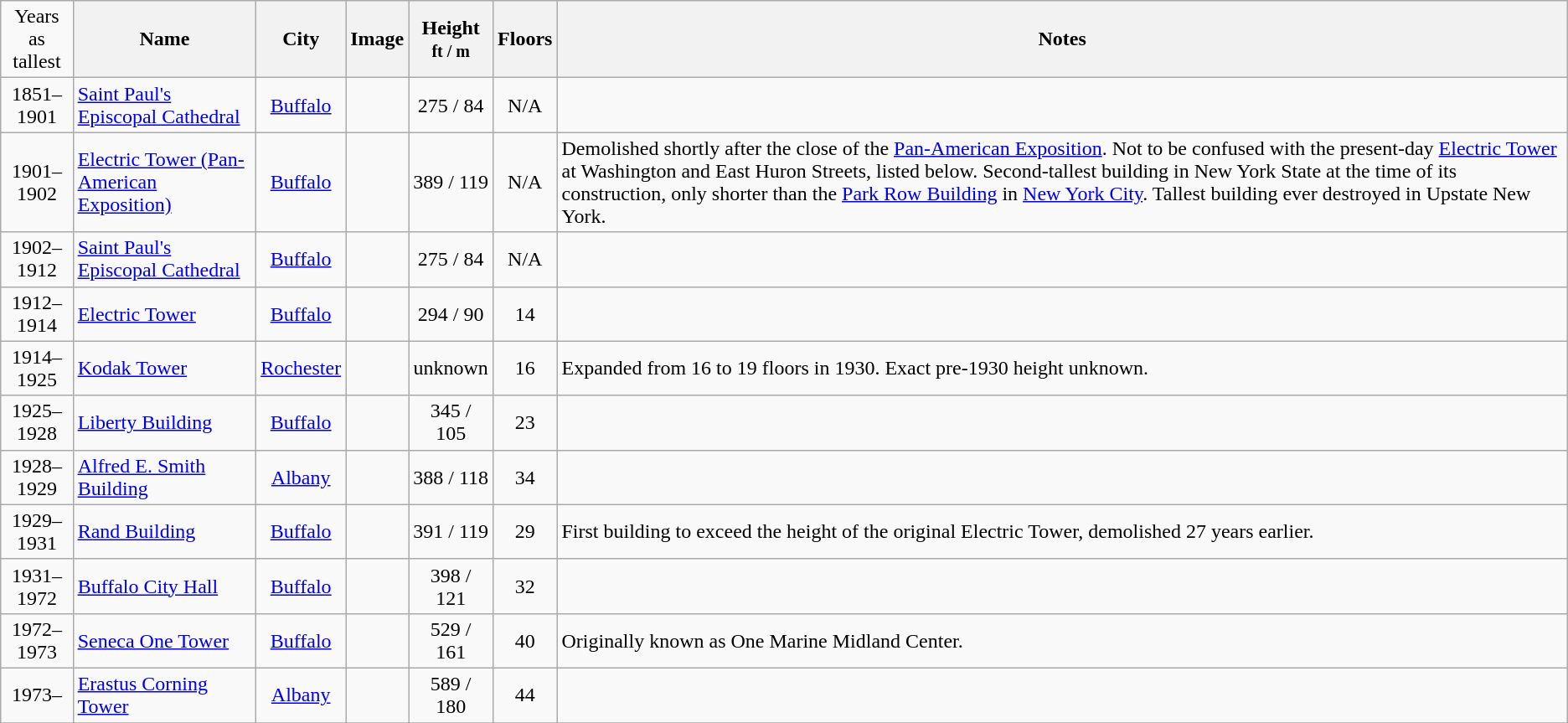<table class="wikitable sortable" style="text-align:center">
<tr>
<td>Years as<br>tallest</td>
<th>Name</th>
<th>City</th>
<th class="unsortable">Image</th>
<th data-sort-type="number">Height<br><small>ft / m</small></th>
<th>Floors</th>
<th class="unsortable">Notes</th>
</tr>
<tr>
<td>1851–1901</td>
<td align=left><a href='#'>Saint Paul's Episcopal Cathedral</a></td>
<td><a href='#'>Buffalo</a></td>
<td></td>
<td>275 / 84</td>
<td>N/A</td>
<td></td>
</tr>
<tr>
<td>1901–1902</td>
<td align=left><a href='#'>Electric Tower (Pan-American Exposition)</a></td>
<td><a href='#'>Buffalo</a></td>
<td></td>
<td>389 / 119</td>
<td>N/A</td>
<td align=left>Demolished shortly after the close of the <a href='#'>Pan-American Exposition</a>. Not to be confused with the present-day <a href='#'>Electric Tower</a> at Washington and East Huron Streets, listed below. Second-tallest building in New York State at the time of its construction, only  shorter than the <a href='#'>Park Row Building</a> in <a href='#'>New York City</a>. Tallest building ever destroyed in Upstate New York.</td>
</tr>
<tr>
<td>1902–1912</td>
<td align=left><a href='#'>Saint Paul's Episcopal Cathedral</a></td>
<td><a href='#'>Buffalo</a></td>
<td></td>
<td>275 / 84</td>
<td>N/A</td>
<td></td>
</tr>
<tr>
<td>1912–1914</td>
<td align=left><a href='#'>Electric Tower</a></td>
<td><a href='#'>Buffalo</a></td>
<td></td>
<td>294 / 90</td>
<td>14</td>
<td align=left></td>
</tr>
<tr>
<td>1914–1925</td>
<td align=left><a href='#'>Kodak Tower</a></td>
<td><a href='#'>Rochester</a></td>
<td></td>
<td>unknown</td>
<td>16</td>
<td align=left>Expanded from 16 to 19 floors in 1930. Exact pre-1930 height unknown.</td>
</tr>
<tr>
<td>1925–1928</td>
<td align=left><a href='#'>Liberty Building</a></td>
<td><a href='#'>Buffalo</a></td>
<td></td>
<td>345 / 105</td>
<td>23</td>
<td align=left></td>
</tr>
<tr>
<td>1928–1929</td>
<td align=left><a href='#'>Alfred E. Smith Building</a></td>
<td><a href='#'>Albany</a></td>
<td></td>
<td>388 / 118</td>
<td>34</td>
<td align=left></td>
</tr>
<tr>
<td>1929–1931</td>
<td align=left><a href='#'>Rand Building</a></td>
<td><a href='#'>Buffalo</a></td>
<td></td>
<td>391 / 119</td>
<td>29</td>
<td align=left>First building to exceed the height of the original Electric Tower, demolished 27 years earlier.</td>
</tr>
<tr>
<td>1931–1972</td>
<td align=left><a href='#'>Buffalo City Hall</a></td>
<td><a href='#'>Buffalo</a></td>
<td></td>
<td>398 / 121</td>
<td>32</td>
<td align=left></td>
</tr>
<tr>
<td>1972–1973</td>
<td align=left><a href='#'>Seneca One Tower</a></td>
<td><a href='#'>Buffalo</a></td>
<td></td>
<td>529 / 161</td>
<td>40</td>
<td align=left>Originally known as One Marine Midland Center.</td>
</tr>
<tr>
<td>1973–</td>
<td align=left><a href='#'>Erastus Corning Tower</a></td>
<td><a href='#'>Albany</a></td>
<td></td>
<td>589 / 180</td>
<td>44</td>
<td></td>
</tr>
<tr>
</tr>
</table>
